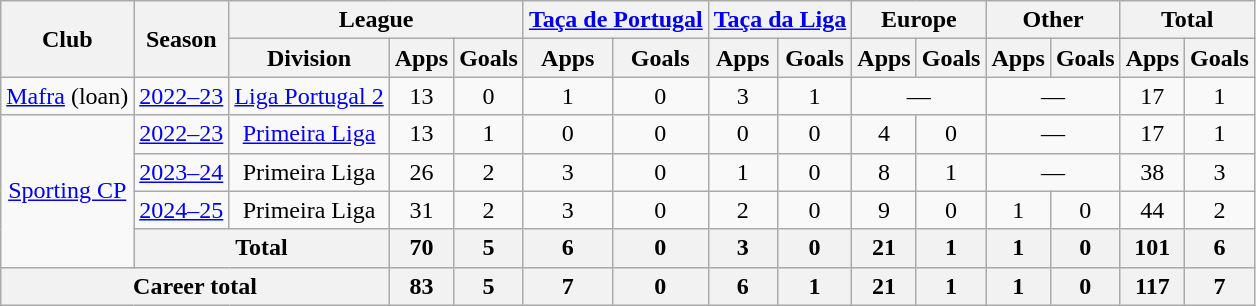<table class="wikitable" style="text-align: center;">
<tr>
<th rowspan="2">Club</th>
<th rowspan="2">Season</th>
<th colspan="3">League</th>
<th colspan="2"><a href='#'>Taça de Portugal</a></th>
<th colspan="2"><a href='#'>Taça da Liga</a></th>
<th colspan="2">Europe</th>
<th colspan="2">Other</th>
<th colspan="2">Total</th>
</tr>
<tr>
<th>Division</th>
<th>Apps</th>
<th>Goals</th>
<th>Apps</th>
<th>Goals</th>
<th>Apps</th>
<th>Goals</th>
<th>Apps</th>
<th>Goals</th>
<th>Apps</th>
<th>Goals</th>
<th>Apps</th>
<th>Goals</th>
</tr>
<tr>
<td><a href='#'>Mafra</a> (loan)</td>
<td><a href='#'>2022–23</a></td>
<td><a href='#'>Liga Portugal 2</a></td>
<td>13</td>
<td>0</td>
<td>1</td>
<td>0</td>
<td>3</td>
<td>1</td>
<td colspan="2">—</td>
<td colspan="2">—</td>
<td>17</td>
<td>1</td>
</tr>
<tr>
<td rowspan="4"><a href='#'>Sporting CP</a></td>
<td><a href='#'>2022–23</a></td>
<td><a href='#'>Primeira Liga</a></td>
<td>13</td>
<td>1</td>
<td>0</td>
<td>0</td>
<td>0</td>
<td>0</td>
<td>4</td>
<td>0</td>
<td colspan="2">—</td>
<td>17</td>
<td>1</td>
</tr>
<tr>
<td><a href='#'>2023–24</a></td>
<td>Primeira Liga</td>
<td>26</td>
<td>2</td>
<td>3</td>
<td>0</td>
<td>1</td>
<td>0</td>
<td>8</td>
<td>1</td>
<td colspan="2">—</td>
<td>38</td>
<td>3</td>
</tr>
<tr>
<td><a href='#'>2024–25</a></td>
<td>Primeira Liga</td>
<td>31</td>
<td>2</td>
<td>3</td>
<td>0</td>
<td>2</td>
<td>0</td>
<td>9</td>
<td>0</td>
<td>1</td>
<td>0</td>
<td>44</td>
<td>2</td>
</tr>
<tr>
<th colspan="2">Total</th>
<th>70</th>
<th>5</th>
<th>6</th>
<th>0</th>
<th>3</th>
<th>0</th>
<th>21</th>
<th>1</th>
<th>1</th>
<th>0</th>
<th>101</th>
<th>6</th>
</tr>
<tr>
<th colspan="3">Career total</th>
<th>83</th>
<th>5</th>
<th>7</th>
<th>0</th>
<th>6</th>
<th>1</th>
<th>21</th>
<th>1</th>
<th>1</th>
<th>0</th>
<th>117</th>
<th>7</th>
</tr>
</table>
